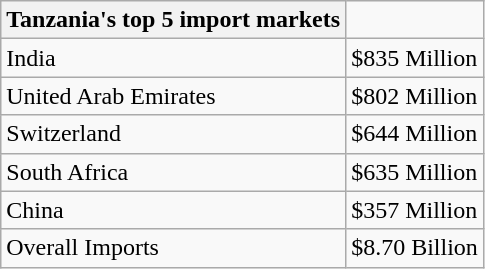<table class="wikitable">
<tr>
<th>Tanzania's top 5 import markets</th>
</tr>
<tr>
<td>India</td>
<td>$835 Million</td>
</tr>
<tr>
<td>United Arab Emirates</td>
<td>$802 Million</td>
</tr>
<tr>
<td>Switzerland</td>
<td>$644 Million</td>
</tr>
<tr>
<td>South Africa</td>
<td>$635 Million</td>
</tr>
<tr>
<td>China</td>
<td>$357 Million</td>
</tr>
<tr>
<td>Overall Imports</td>
<td>$8.70 Billion</td>
</tr>
</table>
